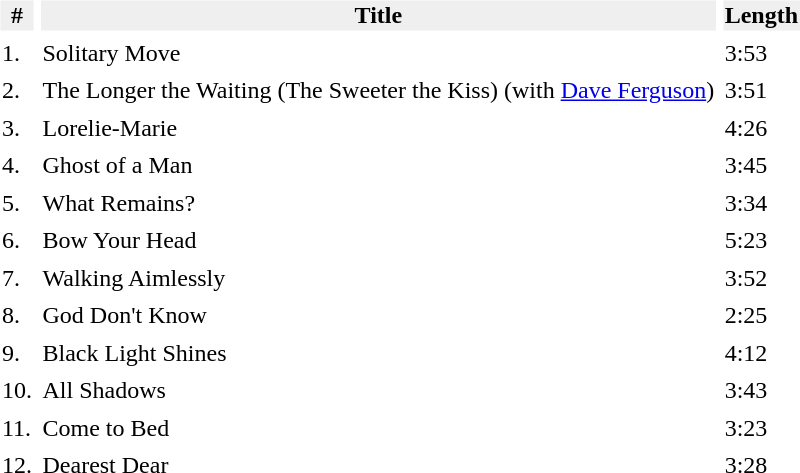<table BORDER="0" CELLSPACING="5">
<tr>
<th STYLE="background:#efefef;"><strong>#</strong></th>
<th STYLE="background:#efefef;"><strong>Title</strong></th>
<th STYLE="background:#efefef;"><strong>Length</strong></th>
</tr>
<tr --->
<td>1.</td>
<td>Solitary Move</td>
<td>3:53</td>
<td></td>
</tr>
<tr --->
<td>2.</td>
<td>The Longer the Waiting (The Sweeter the Kiss) (with <a href='#'>Dave Ferguson</a>)</td>
<td>3:51</td>
<td></td>
</tr>
<tr --->
<td>3.</td>
<td>Lorelie-Marie</td>
<td>4:26</td>
<td></td>
</tr>
<tr --->
<td>4.</td>
<td>Ghost of а Man</td>
<td>3:45</td>
<td></td>
</tr>
<tr --->
<td>5.</td>
<td>What Remains?</td>
<td>3:34</td>
<td></td>
</tr>
<tr --->
<td>6.</td>
<td>Bow Your Head</td>
<td>5:23</td>
<td></td>
</tr>
<tr --->
<td>7.</td>
<td>Walking Aimlessly</td>
<td>3:52</td>
<td></td>
</tr>
<tr --->
<td>8.</td>
<td>God Don't Know</td>
<td>2:25</td>
<td></td>
</tr>
<tr --->
<td>9.</td>
<td>Black Light Shines</td>
<td>4:12</td>
<td></td>
</tr>
<tr --->
<td>10.</td>
<td>All Shadows</td>
<td>3:43</td>
<td></td>
</tr>
<tr --->
<td>11.</td>
<td>Come to Bed</td>
<td>3:23</td>
<td></td>
</tr>
<tr --->
<td>12.</td>
<td>Dearest Dear</td>
<td>3:28</td>
<td></td>
</tr>
</table>
